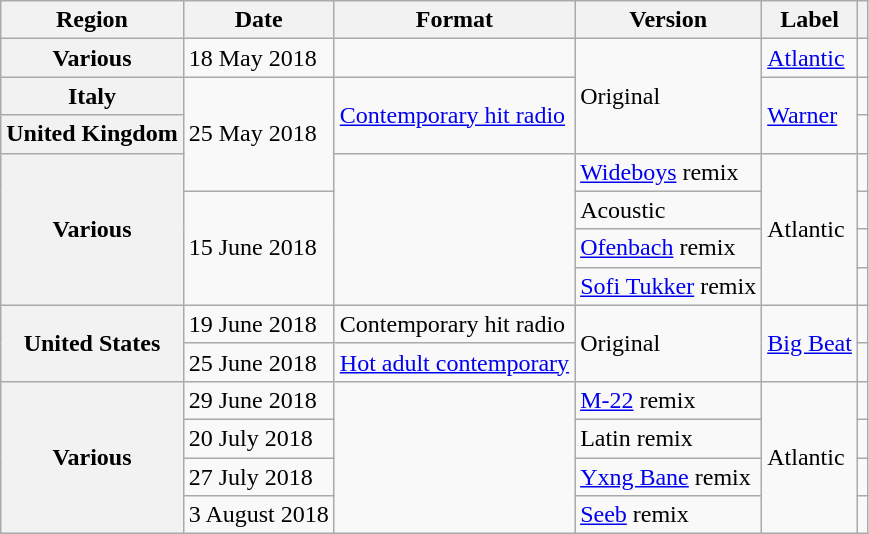<table class="wikitable plainrowheaders">
<tr>
<th scope="col">Region</th>
<th scope="col">Date</th>
<th scope="col">Format</th>
<th scope="col">Version</th>
<th scope="col">Label</th>
<th scope="col"></th>
</tr>
<tr>
<th scope="row">Various</th>
<td>18 May 2018</td>
<td></td>
<td rowspan="3">Original</td>
<td><a href='#'>Atlantic</a></td>
<td></td>
</tr>
<tr>
<th scope="row">Italy</th>
<td rowspan="3">25 May 2018</td>
<td rowspan="2"><a href='#'>Contemporary hit radio</a></td>
<td rowspan="2"><a href='#'>Warner</a></td>
<td></td>
</tr>
<tr>
<th scope="row">United Kingdom</th>
<td></td>
</tr>
<tr>
<th scope="row" rowspan="4">Various</th>
<td rowspan="4"></td>
<td><a href='#'>Wideboys</a> remix</td>
<td rowspan="4">Atlantic</td>
<td></td>
</tr>
<tr>
<td rowspan="3">15 June 2018</td>
<td>Acoustic</td>
<td></td>
</tr>
<tr>
<td><a href='#'>Ofenbach</a> remix</td>
<td></td>
</tr>
<tr>
<td><a href='#'>Sofi Tukker</a> remix</td>
<td></td>
</tr>
<tr>
<th scope="row" rowspan="2">United States</th>
<td>19 June 2018</td>
<td>Contemporary hit radio</td>
<td rowspan="2">Original</td>
<td rowspan="2"><a href='#'>Big Beat</a></td>
<td></td>
</tr>
<tr>
<td>25 June 2018</td>
<td><a href='#'>Hot adult contemporary</a></td>
<td></td>
</tr>
<tr>
<th scope="row" rowspan="4">Various</th>
<td>29 June 2018</td>
<td rowspan="4"></td>
<td><a href='#'>M-22</a> remix</td>
<td rowspan="4">Atlantic</td>
<td></td>
</tr>
<tr>
<td>20 July 2018</td>
<td>Latin remix</td>
<td></td>
</tr>
<tr>
<td>27 July 2018</td>
<td><a href='#'>Yxng Bane</a> remix</td>
<td></td>
</tr>
<tr>
<td>3 August 2018</td>
<td><a href='#'>Seeb</a> remix</td>
<td></td>
</tr>
</table>
